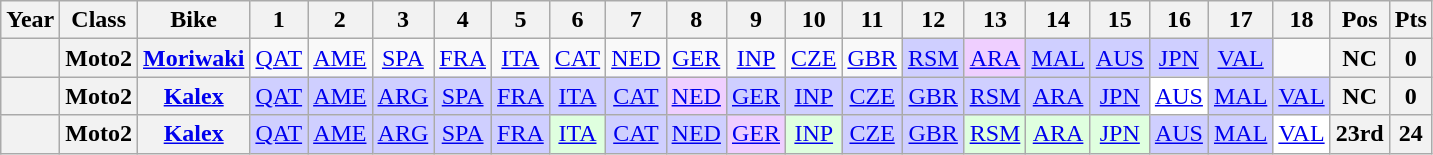<table class="wikitable" style="text-align:center">
<tr>
<th>Year</th>
<th>Class</th>
<th>Bike</th>
<th>1</th>
<th>2</th>
<th>3</th>
<th>4</th>
<th>5</th>
<th>6</th>
<th>7</th>
<th>8</th>
<th>9</th>
<th>10</th>
<th>11</th>
<th>12</th>
<th>13</th>
<th>14</th>
<th>15</th>
<th>16</th>
<th>17</th>
<th>18</th>
<th>Pos</th>
<th>Pts</th>
</tr>
<tr>
<th></th>
<th>Moto2</th>
<th><a href='#'>Moriwaki</a></th>
<td><a href='#'>QAT</a></td>
<td><a href='#'>AME</a></td>
<td><a href='#'>SPA</a></td>
<td><a href='#'>FRA</a></td>
<td><a href='#'>ITA</a></td>
<td><a href='#'>CAT</a></td>
<td><a href='#'>NED</a></td>
<td><a href='#'>GER</a></td>
<td><a href='#'>INP</a></td>
<td><a href='#'>CZE</a></td>
<td><a href='#'>GBR</a></td>
<td style="background:#cfcfff;"><a href='#'>RSM</a><br></td>
<td style="background:#efcfff;"><a href='#'>ARA</a><br></td>
<td style="background:#cfcfff;"><a href='#'>MAL</a><br></td>
<td style="background:#cfcfff;"><a href='#'>AUS</a><br></td>
<td style="background:#cfcfff;"><a href='#'>JPN</a><br></td>
<td style="background:#cfcfff;"><a href='#'>VAL</a><br></td>
<td></td>
<th>NC</th>
<th>0</th>
</tr>
<tr>
<th></th>
<th>Moto2</th>
<th><a href='#'>Kalex</a></th>
<td style="background:#cfcfff;"><a href='#'>QAT</a><br></td>
<td style="background:#cfcfff;"><a href='#'>AME</a><br></td>
<td style="background:#cfcfff;"><a href='#'>ARG</a><br></td>
<td style="background:#cfcfff;"><a href='#'>SPA</a><br></td>
<td style="background:#cfcfff;"><a href='#'>FRA</a><br></td>
<td style="background:#cfcfff;"><a href='#'>ITA</a><br></td>
<td style="background:#cfcfff;"><a href='#'>CAT</a><br></td>
<td style="background:#efcfff;"><a href='#'>NED</a><br></td>
<td style="background:#cfcfff;"><a href='#'>GER</a><br></td>
<td style="background:#cfcfff;"><a href='#'>INP</a><br></td>
<td style="background:#cfcfff;"><a href='#'>CZE</a><br></td>
<td style="background:#cfcfff;"><a href='#'>GBR</a><br></td>
<td style="background:#cfcfff;"><a href='#'>RSM</a><br></td>
<td style="background:#cfcfff;"><a href='#'>ARA</a><br></td>
<td style="background:#cfcfff;"><a href='#'>JPN</a><br></td>
<td style="background:#ffffff;"><a href='#'>AUS</a><br></td>
<td style="background:#cfcfff;"><a href='#'>MAL</a><br></td>
<td style="background:#cfcfff;"><a href='#'>VAL</a><br></td>
<th>NC</th>
<th>0</th>
</tr>
<tr>
<th></th>
<th>Moto2</th>
<th><a href='#'>Kalex</a></th>
<td style="background:#cfcfff;"><a href='#'>QAT</a><br></td>
<td style="background:#cfcfff;"><a href='#'>AME</a><br></td>
<td style="background:#cfcfff;"><a href='#'>ARG</a><br></td>
<td style="background:#cfcfff;"><a href='#'>SPA</a><br></td>
<td style="background:#cfcfff;"><a href='#'>FRA</a><br></td>
<td style="background:#dfffdf;"><a href='#'>ITA</a><br></td>
<td style="background:#cfcfff;"><a href='#'>CAT</a><br></td>
<td style="background:#cfcfff;"><a href='#'>NED</a><br></td>
<td style="background:#efcfff;"><a href='#'>GER</a><br></td>
<td style="background:#dfffdf;"><a href='#'>INP</a><br></td>
<td style="background:#cfcfff;"><a href='#'>CZE</a><br></td>
<td style="background:#cfcfff;"><a href='#'>GBR</a><br></td>
<td style="background:#dfffdf;"><a href='#'>RSM</a><br></td>
<td style="background:#dfffdf;"><a href='#'>ARA</a><br></td>
<td style="background:#dfffdf;"><a href='#'>JPN</a><br></td>
<td style="background:#cfcfff;"><a href='#'>AUS</a><br></td>
<td style="background:#cfcfff;"><a href='#'>MAL</a><br></td>
<td style="background:#ffffff;"><a href='#'>VAL</a><br></td>
<th>23rd</th>
<th>24</th>
</tr>
</table>
